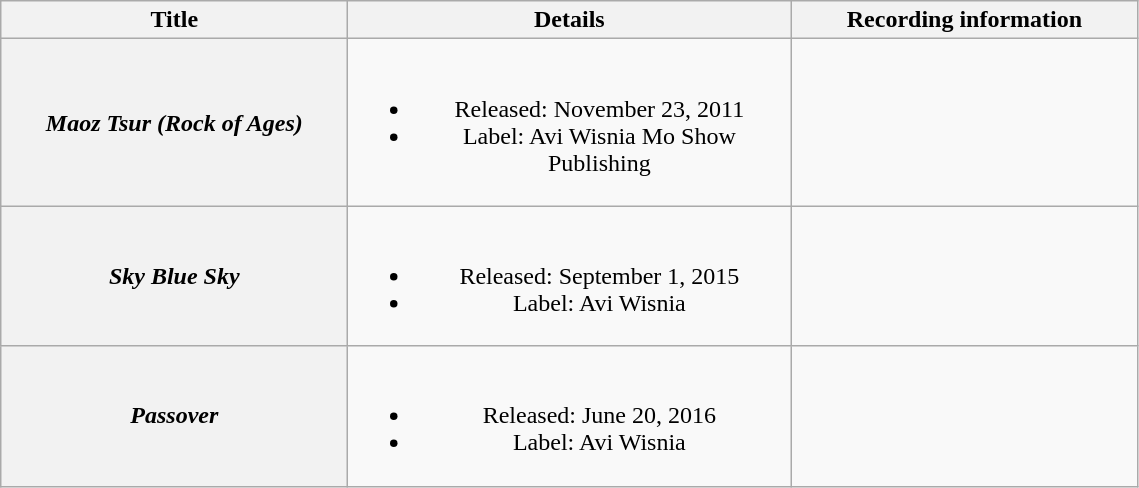<table class="wikitable plainrowheaders" style="text-align:center;">
<tr>
<th style="width:14em;">Title</th>
<th style="width:18em;">Details</th>
<th style="width:14em;">Recording information</th>
</tr>
<tr>
<th scope="row"><em>Maoz Tsur (Rock of Ages)</em></th>
<td><br><ul><li>Released: November 23, 2011</li><li>Label: Avi Wisnia Mo Show Publishing</li></ul></td>
<td><br></td>
</tr>
<tr>
<th scope="row"><em>Sky Blue Sky</em></th>
<td><br><ul><li>Released: September 1, 2015</li><li>Label: Avi Wisnia</li></ul></td>
<td><br></td>
</tr>
<tr>
<th scope="row"><em>Passover</em></th>
<td><br><ul><li>Released: June 20, 2016</li><li>Label: Avi Wisnia</li></ul></td>
<td><br></td>
</tr>
</table>
